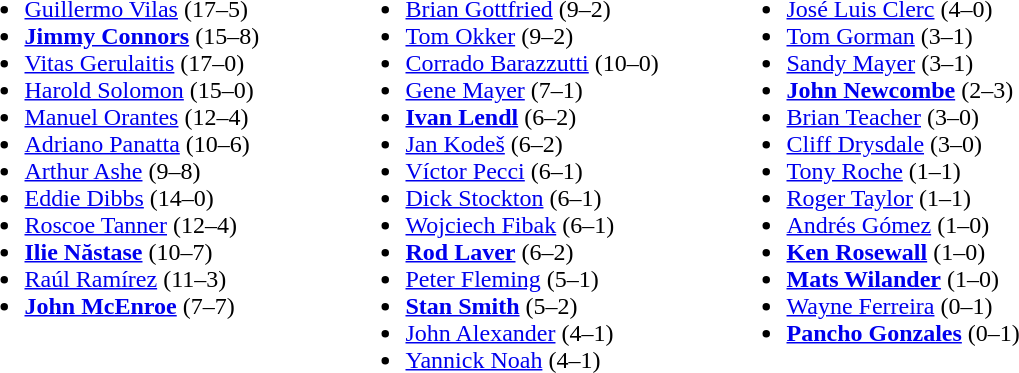<table>
<tr ---- valign=top>
<td width=250><br><ul><li><a href='#'>Guillermo Vilas</a> (17–5)</li><li><strong><a href='#'>Jimmy Connors</a></strong> (15–8)</li><li><a href='#'>Vitas Gerulaitis</a> (17–0)</li><li><a href='#'>Harold Solomon</a> (15–0)</li><li><a href='#'>Manuel Orantes</a> (12–4)</li><li><a href='#'>Adriano Panatta</a> (10–6)</li><li><a href='#'>Arthur Ashe</a> (9–8)</li><li><a href='#'>Eddie Dibbs</a> (14–0)</li><li><a href='#'>Roscoe Tanner</a> (12–4)</li><li><strong><a href='#'>Ilie Năstase</a></strong> (10–7)</li><li><a href='#'>Raúl Ramírez</a> (11–3)</li><li><strong><a href='#'>John McEnroe</a></strong> (7–7)</li></ul></td>
<td width=250><br><ul><li><a href='#'>Brian Gottfried</a> (9–2)</li><li><a href='#'>Tom Okker</a> (9–2)</li><li><a href='#'>Corrado Barazzutti</a> (10–0)</li><li><a href='#'>Gene Mayer</a> (7–1)</li><li><strong><a href='#'>Ivan Lendl</a></strong> (6–2)</li><li><a href='#'>Jan Kodeš</a> (6–2)</li><li><a href='#'>Víctor Pecci</a> (6–1)</li><li><a href='#'>Dick Stockton</a> (6–1)</li><li><a href='#'>Wojciech Fibak</a> (6–1)</li><li><strong><a href='#'>Rod Laver</a></strong> (6–2)</li><li><a href='#'>Peter Fleming</a> (5–1)</li><li><strong><a href='#'>Stan Smith</a></strong> (5–2)</li><li><a href='#'>John Alexander</a> (4–1)</li><li><a href='#'>Yannick Noah</a> (4–1)</li></ul></td>
<td width=250><br><ul><li><a href='#'>José Luis Clerc</a> (4–0)</li><li><a href='#'>Tom Gorman</a> (3–1)</li><li><a href='#'>Sandy Mayer</a> (3–1)</li><li><strong><a href='#'>John Newcombe</a></strong> (2–3)</li><li><a href='#'>Brian Teacher</a> (3–0)</li><li><a href='#'>Cliff Drysdale</a> (3–0)</li><li><a href='#'>Tony Roche</a> (1–1)</li><li><a href='#'>Roger Taylor</a> (1–1)</li><li><a href='#'>Andrés Gómez</a> (1–0)</li><li><strong><a href='#'>Ken Rosewall</a></strong> (1–0)</li><li><strong><a href='#'>Mats Wilander</a></strong> (1–0)</li><li><a href='#'>Wayne Ferreira</a> (0–1)</li><li><strong><a href='#'>Pancho Gonzales</a></strong> (0–1)</li></ul></td>
</tr>
</table>
